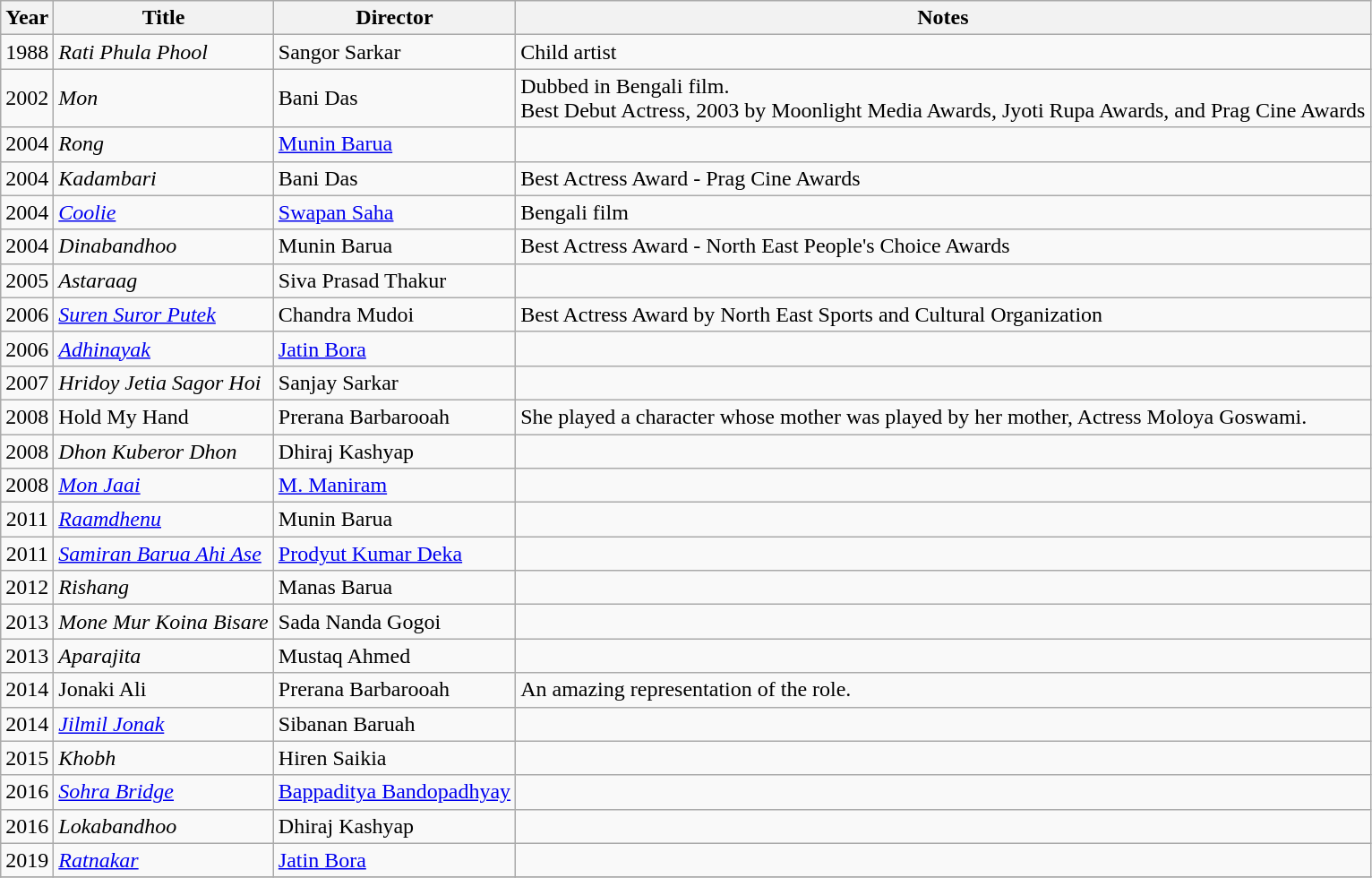<table class="wikitable sortable">
<tr>
<th>Year</th>
<th>Title</th>
<th>Director</th>
<th class="unsortable">Notes</th>
</tr>
<tr>
<td align="center">1988</td>
<td><em>Rati Phula Phool</em></td>
<td>Sangor Sarkar</td>
<td>Child artist</td>
</tr>
<tr>
<td align="center">2002</td>
<td><em> Mon</em></td>
<td>Bani Das</td>
<td>Dubbed in Bengali film. <br> Best Debut Actress, 2003 by Moonlight Media Awards, Jyoti Rupa Awards, and Prag Cine Awards</td>
</tr>
<tr>
<td align="center">2004</td>
<td><em>Rong</em></td>
<td><a href='#'>Munin Barua</a></td>
<td></td>
</tr>
<tr>
<td align="center">2004</td>
<td><em>Kadambari</em></td>
<td>Bani Das</td>
<td>Best Actress Award - Prag Cine Awards</td>
</tr>
<tr>
<td align="center">2004</td>
<td><em><a href='#'>Coolie</a></em></td>
<td><a href='#'>Swapan Saha</a></td>
<td>Bengali film</td>
</tr>
<tr>
<td align="center">2004</td>
<td><em>Dinabandhoo</em></td>
<td>Munin Barua</td>
<td>Best Actress Award - North East People's Choice Awards</td>
</tr>
<tr>
<td align="center">2005</td>
<td><em>Astaraag</em></td>
<td>Siva Prasad Thakur</td>
<td></td>
</tr>
<tr>
<td align="center">2006</td>
<td><em><a href='#'>Suren Suror Putek</a></em></td>
<td>Chandra Mudoi</td>
<td>Best Actress Award by North East Sports and Cultural Organization</td>
</tr>
<tr>
<td align="center">2006</td>
<td><em><a href='#'>Adhinayak</a></em></td>
<td><a href='#'>Jatin Bora</a></td>
<td></td>
</tr>
<tr>
<td align="center">2007</td>
<td><em>Hridoy Jetia Sagor Hoi</em></td>
<td>Sanjay Sarkar</td>
<td></td>
</tr>
<tr>
<td align="center">2008</td>
<td>Hold My Hand</td>
<td>Prerana Barbarooah</td>
<td>She played a character whose mother was played by her mother, Actress Moloya Goswami.</td>
</tr>
<tr>
<td>2008</td>
<td><em>Dhon Kuberor Dhon</em></td>
<td>Dhiraj Kashyap</td>
<td></td>
</tr>
<tr>
<td align="center">2008</td>
<td><em><a href='#'>Mon Jaai</a></em></td>
<td><a href='#'>M. Maniram</a></td>
<td></td>
</tr>
<tr>
<td align="center">2011</td>
<td><em><a href='#'>Raamdhenu</a></em></td>
<td>Munin Barua</td>
<td></td>
</tr>
<tr>
<td align="center">2011</td>
<td><em><a href='#'>Samiran Barua Ahi Ase</a></em></td>
<td><a href='#'>Prodyut Kumar Deka</a></td>
<td></td>
</tr>
<tr>
<td align="center">2012</td>
<td><em>Rishang</em></td>
<td>Manas Barua</td>
<td></td>
</tr>
<tr>
<td align="center">2013</td>
<td><em>Mone Mur Koina Bisare</em></td>
<td>Sada Nanda Gogoi</td>
<td></td>
</tr>
<tr>
<td align="center">2013</td>
<td><em>Aparajita</em></td>
<td>Mustaq Ahmed</td>
<td></td>
</tr>
<tr>
<td align="center">2014</td>
<td>Jonaki Ali</td>
<td>Prerana Barbarooah</td>
<td>An amazing representation of the role.</td>
</tr>
<tr>
<td>2014</td>
<td><em><a href='#'>Jilmil Jonak</a></em></td>
<td>Sibanan Baruah</td>
<td></td>
</tr>
<tr>
<td align="center">2015</td>
<td><em>Khobh</em></td>
<td>Hiren Saikia</td>
<td></td>
</tr>
<tr>
<td align="center">2016</td>
<td><em><a href='#'>Sohra Bridge</a></em></td>
<td><a href='#'>Bappaditya Bandopadhyay</a></td>
<td></td>
</tr>
<tr>
<td align="center">2016</td>
<td><em>Lokabandhoo</em></td>
<td>Dhiraj Kashyap</td>
<td></td>
</tr>
<tr>
<td align ="center">2019</td>
<td><em><a href='#'>Ratnakar</a></em></td>
<td><a href='#'>Jatin Bora</a></td>
<td></td>
</tr>
<tr>
</tr>
</table>
